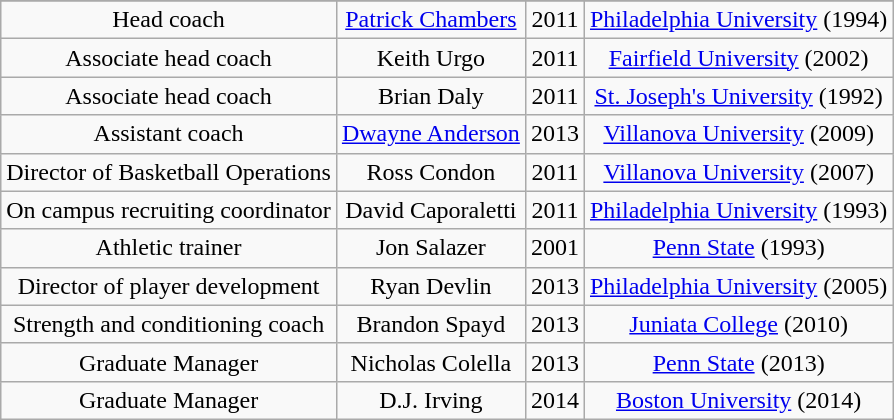<table class="wikitable" style="text-align: center;">
<tr>
</tr>
<tr>
<td>Head coach</td>
<td><a href='#'>Patrick Chambers</a></td>
<td>2011</td>
<td><a href='#'>Philadelphia University</a> (1994)</td>
</tr>
<tr>
<td>Associate head coach</td>
<td>Keith Urgo</td>
<td>2011</td>
<td><a href='#'>Fairfield University</a> (2002)</td>
</tr>
<tr>
<td>Associate head coach</td>
<td>Brian Daly</td>
<td>2011</td>
<td><a href='#'>St. Joseph's University</a> (1992)</td>
</tr>
<tr>
<td>Assistant coach</td>
<td><a href='#'>Dwayne Anderson</a></td>
<td>2013</td>
<td><a href='#'>Villanova University</a> (2009)</td>
</tr>
<tr>
<td>Director of Basketball Operations</td>
<td>Ross Condon</td>
<td>2011</td>
<td><a href='#'>Villanova University</a> (2007)</td>
</tr>
<tr>
<td>On campus recruiting coordinator</td>
<td>David Caporaletti</td>
<td>2011</td>
<td><a href='#'>Philadelphia University</a> (1993)</td>
</tr>
<tr>
<td>Athletic trainer</td>
<td>Jon Salazer</td>
<td>2001</td>
<td><a href='#'>Penn State</a> (1993)</td>
</tr>
<tr>
<td>Director of player development</td>
<td>Ryan Devlin</td>
<td>2013</td>
<td><a href='#'>Philadelphia University</a> (2005)</td>
</tr>
<tr>
<td>Strength and conditioning coach</td>
<td>Brandon Spayd</td>
<td>2013</td>
<td><a href='#'>Juniata College</a> (2010)</td>
</tr>
<tr>
<td>Graduate Manager</td>
<td>Nicholas Colella</td>
<td>2013</td>
<td><a href='#'>Penn State</a> (2013)</td>
</tr>
<tr>
<td>Graduate Manager</td>
<td>D.J. Irving</td>
<td>2014</td>
<td><a href='#'>Boston University</a> (2014)</td>
</tr>
</table>
